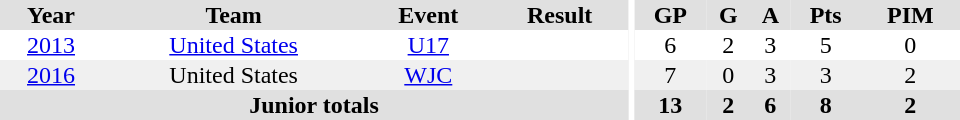<table border="0" cellpadding="1" cellspacing="0" ID="Table3" style="text-align:center; width:40em">
<tr ALIGN="center" bgcolor="#e0e0e0">
<th>Year</th>
<th>Team</th>
<th>Event</th>
<th>Result</th>
<th rowspan="99" bgcolor="#ffffff"></th>
<th>GP</th>
<th>G</th>
<th>A</th>
<th>Pts</th>
<th>PIM</th>
</tr>
<tr>
<td><a href='#'>2013</a></td>
<td><a href='#'>United States</a></td>
<td><a href='#'>U17</a></td>
<td></td>
<td>6</td>
<td>2</td>
<td>3</td>
<td>5</td>
<td>0</td>
</tr>
<tr bgcolor="#f0f0f0">
<td><a href='#'>2016</a></td>
<td>United States</td>
<td><a href='#'>WJC</a></td>
<td></td>
<td>7</td>
<td>0</td>
<td>3</td>
<td>3</td>
<td>2</td>
</tr>
<tr bgcolor="#e0e0e0">
<th colspan="4">Junior totals</th>
<th>13</th>
<th>2</th>
<th>6</th>
<th>8</th>
<th>2</th>
</tr>
</table>
